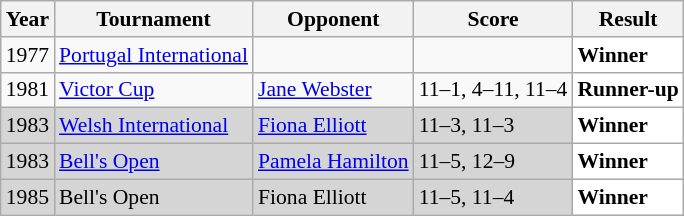<table class="sortable wikitable" style="font-size: 90%;">
<tr>
<th>Year</th>
<th>Tournament</th>
<th>Opponent</th>
<th>Score</th>
<th>Result</th>
</tr>
<tr>
<td align="center">1977</td>
<td align="left"><a href='#'>Portugal International</a></td>
<td align="left"></td>
<td align="left"></td>
<td style="text-align:left; background:white"> <strong>Winner</strong></td>
</tr>
<tr>
<td align="center">1981</td>
<td align="left"><a href='#'>Victor Cup</a></td>
<td align="left"> <a href='#'>Jane Webster</a></td>
<td align="left">11–1, 4–11, 11–4</td>
<td style="text-align:left; background:white"> <strong>Runner-up</strong></td>
</tr>
<tr style="background:#D5D5D5">
<td align="center">1983</td>
<td align="left"><a href='#'>Welsh International</a></td>
<td align="left"> <a href='#'>Fiona Elliott</a></td>
<td align="left">11–3, 11–3</td>
<td style="text-align:left; background:white"> <strong>Winner</strong></td>
</tr>
<tr style="background:#D5D5D5">
<td align="center">1983</td>
<td align="left"><a href='#'>Bell's Open</a></td>
<td align="left"> <a href='#'>Pamela Hamilton</a></td>
<td align="left">11–5, 12–9</td>
<td style="text-align:left; background:white"> <strong>Winner</strong></td>
</tr>
<tr style="background:#D5D5D5">
<td align="center">1985</td>
<td align="left">Bell's Open</td>
<td align="left"> Fiona Elliott</td>
<td align="left">11–5, 11–4</td>
<td style="text-align:left; background:white"> <strong>Winner</strong></td>
</tr>
</table>
